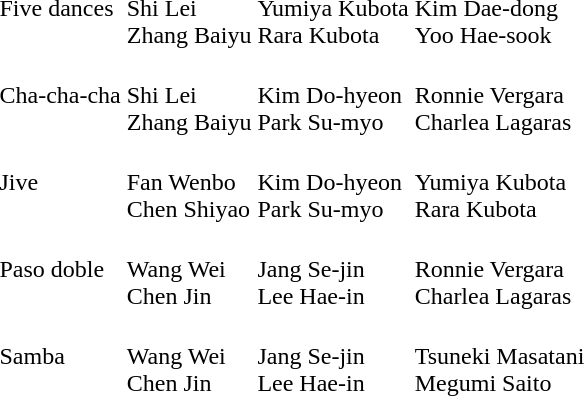<table>
<tr>
<td>Five dances<br></td>
<td><br>Shi Lei<br>Zhang Baiyu</td>
<td><br>Yumiya Kubota<br>Rara Kubota</td>
<td><br>Kim Dae-dong<br>Yoo Hae-sook</td>
</tr>
<tr>
<td>Cha-cha-cha<br></td>
<td><br>Shi Lei<br>Zhang Baiyu</td>
<td><br>Kim Do-hyeon<br>Park Su-myo</td>
<td><br>Ronnie Vergara<br>Charlea Lagaras</td>
</tr>
<tr>
<td>Jive<br></td>
<td><br>Fan Wenbo<br>Chen Shiyao</td>
<td><br>Kim Do-hyeon<br>Park Su-myo</td>
<td><br>Yumiya Kubota<br>Rara Kubota</td>
</tr>
<tr>
<td>Paso doble<br></td>
<td><br>Wang Wei<br>Chen Jin</td>
<td><br>Jang Se-jin<br>Lee Hae-in</td>
<td><br>Ronnie Vergara<br>Charlea Lagaras</td>
</tr>
<tr>
<td>Samba<br></td>
<td><br>Wang Wei<br>Chen Jin</td>
<td><br>Jang Se-jin<br>Lee Hae-in</td>
<td><br>Tsuneki Masatani<br>Megumi Saito</td>
</tr>
</table>
